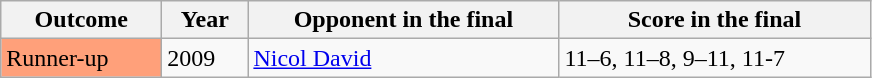<table class="sortable wikitable">
<tr>
<th width="100">Outcome</th>
<th width="50">Year</th>
<th width="200">Opponent in the final</th>
<th width="200">Score in the final</th>
</tr>
<tr>
<td bgcolor="ffa07a">Runner-up</td>
<td>2009</td>
<td> <a href='#'>Nicol David</a></td>
<td>11–6, 11–8, 9–11, 11-7</td>
</tr>
</table>
